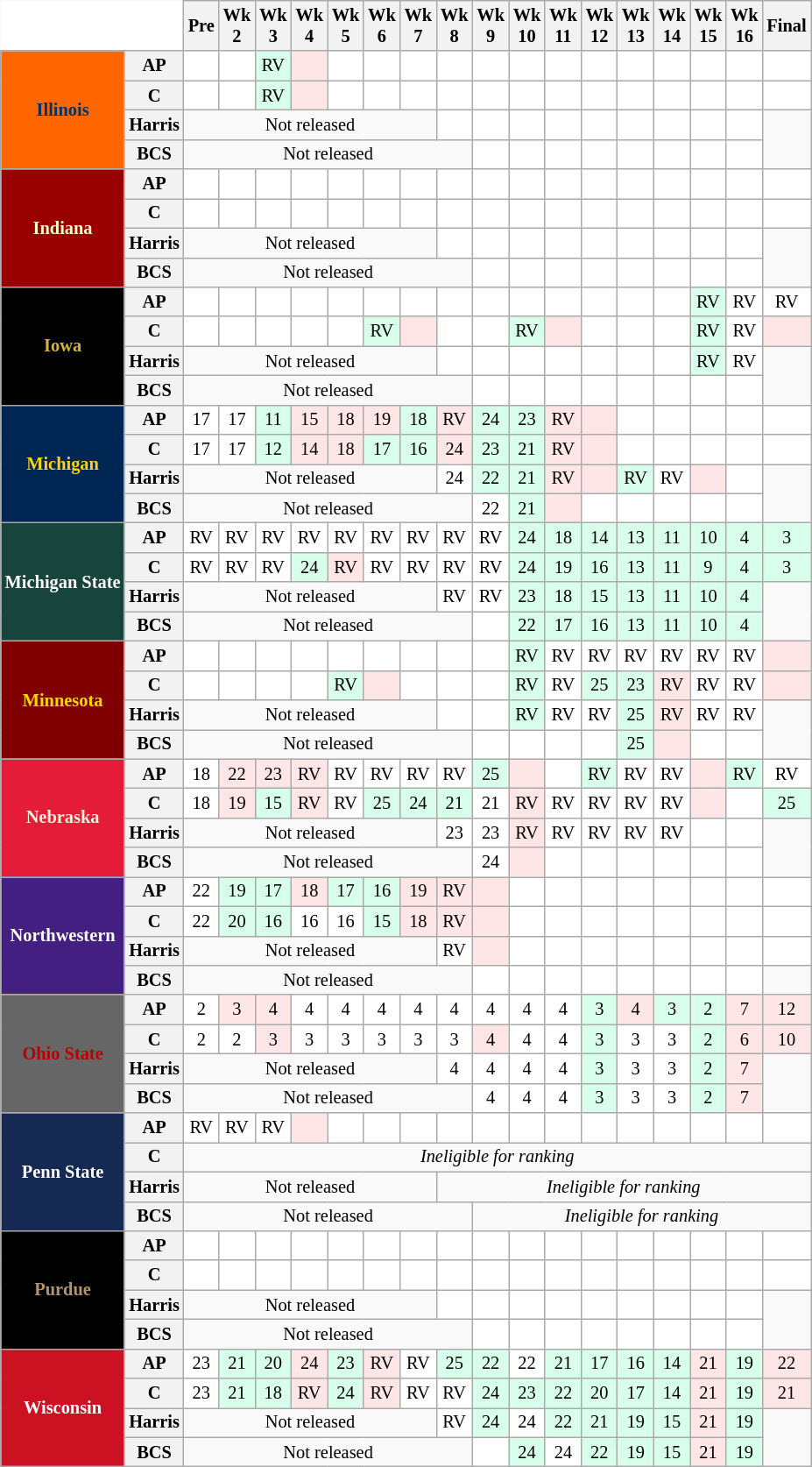<table class="wikitable" style="white-space:nowrap;font-size:85%;">
<tr>
<th colspan=2 style="background:white; border-top-style:hidden; border-left-style:hidden;"> </th>
<th>Pre</th>
<th>Wk<br>2</th>
<th>Wk<br>3</th>
<th>Wk<br>4</th>
<th>Wk<br>5</th>
<th>Wk<br>6</th>
<th>Wk<br>7</th>
<th>Wk<br>8</th>
<th>Wk<br>9</th>
<th>Wk<br>10</th>
<th>Wk<br>11</th>
<th>Wk<br>12</th>
<th>Wk<br>13</th>
<th>Wk<br>14</th>
<th>Wk<br>15</th>
<th>Wk<br>16</th>
<th>Final</th>
</tr>
<tr style="text-align:center;">
<th rowspan=4 style="background:#FF6600; color:#003366;">Illinois</th>
<th>AP</th>
<td style="background:#FFF;"></td>
<td style="background:#FFF;"></td>
<td style="background:#D8FFEB;">RV</td>
<td style="background:#FFE6E6;"></td>
<td style="background:#FFF;"></td>
<td style="background:#FFF;"></td>
<td style="background:#FFF;"></td>
<td style="background:#FFF;"></td>
<td style="background:#FFF;"></td>
<td style="background:#FFF;"></td>
<td style="background:#FFF;"></td>
<td style="background:#FFF;"></td>
<td style="background:#FFF;"></td>
<td style="background:#FFF;"></td>
<td style="background:#FFF;"></td>
<td style="background:#FFF;"></td>
<td style="background:#FFF;"></td>
</tr>
<tr style="text-align:center;">
<th>C</th>
<td style="background:#FFF;"></td>
<td style="background:#FFF;"></td>
<td style="background:#D8FFEB;">RV</td>
<td style="background:#FFE6E6;"></td>
<td style="background:#FFF;"></td>
<td style="background:#FFF;"></td>
<td style="background:#FFF;"></td>
<td style="background:#FFF;"></td>
<td style="background:#FFF;"></td>
<td style="background:#FFF;"></td>
<td style="background:#FFF;"></td>
<td style="background:#FFF;"></td>
<td style="background:#FFF;"></td>
<td style="background:#FFF;"></td>
<td style="background:#FFF;"></td>
<td style="background:#FFF;"></td>
<td style="background:#FFF;"></td>
</tr>
<tr style="text-align:center;">
<th>Harris</th>
<td colspan=7 align=center>Not released</td>
<td style="background:#FFF;"></td>
<td style="background:#FFF;"></td>
<td style="background:#FFF;"></td>
<td style="background:#FFF;"></td>
<td style="background:#FFF;"></td>
<td style="background:#FFF;"></td>
<td style="background:#FFF;"></td>
<td style="background:#FFF;"></td>
<td style="background:#FFF;"></td>
</tr>
<tr style="text-align:center;">
<th>BCS</th>
<td colspan=8 align=center>Not released</td>
<td style="background:#FFF;"></td>
<td style="background:#FFF;"></td>
<td style="background:#FFF;"></td>
<td style="background:#FFF;"></td>
<td style="background:#FFF;"></td>
<td style="background:#FFF;"></td>
<td style="background:#FFF;"></td>
<td style="background:#FFF;"></td>
</tr>
<tr style="text-align:center;">
<th rowspan=4 style="background:#990000; color:#FFFFCC;">Indiana</th>
<th>AP</th>
<td style="background:#FFF;"></td>
<td style="background:#FFF;"></td>
<td style="background:#FFF;"></td>
<td style="background:#FFF;"></td>
<td style="background:#FFF;"></td>
<td style="background:#FFF;"></td>
<td style="background:#FFF;"></td>
<td style="background:#FFF;"></td>
<td style="background:#FFF;"></td>
<td style="background:#FFF;"></td>
<td style="background:#FFF;"></td>
<td style="background:#FFF;"></td>
<td style="background:#FFF;"></td>
<td style="background:#FFF;"></td>
<td style="background:#FFF;"></td>
<td style="background:#FFF;"></td>
<td style="background:#FFF;"></td>
</tr>
<tr style="text-align:center;">
<th>C</th>
<td style="background:#FFF;"></td>
<td style="background:#FFF;"></td>
<td style="background:#FFF;"></td>
<td style="background:#FFF;"></td>
<td style="background:#FFF;"></td>
<td style="background:#FFF;"></td>
<td style="background:#FFF;"></td>
<td style="background:#FFF;"></td>
<td style="background:#FFF;"></td>
<td style="background:#FFF;"></td>
<td style="background:#FFF;"></td>
<td style="background:#FFF;"></td>
<td style="background:#FFF;"></td>
<td style="background:#FFF;"></td>
<td style="background:#FFF;"></td>
<td style="background:#FFF;"></td>
<td style="background:#FFF;"></td>
</tr>
<tr style="text-align:center;">
<th>Harris</th>
<td colspan=7 align=center>Not released</td>
<td style="background:#FFF;"></td>
<td style="background:#FFF;"></td>
<td style="background:#FFF;"></td>
<td style="background:#FFF;"></td>
<td style="background:#FFF;"></td>
<td style="background:#FFF;"></td>
<td style="background:#FFF;"></td>
<td style="background:#FFF;"></td>
<td style="background:#FFF;"></td>
</tr>
<tr style="text-align:center;">
<th>BCS</th>
<td colspan=8 align=center>Not released</td>
<td style="background:#FFF;"></td>
<td style="background:#FFF;"></td>
<td style="background:#FFF;"></td>
<td style="background:#FFF;"></td>
<td style="background:#FFF;"></td>
<td style="background:#FFF;"></td>
<td style="background:#FFF;"></td>
<td style="background:#FFF;"></td>
</tr>
<tr style="text-align:center;">
<th rowspan=4 style="background:#000000; color:#CFB53B;">Iowa</th>
<th>AP</th>
<td style="background:#FFF;"></td>
<td style="background:#FFF;"></td>
<td style="background:#FFF;"></td>
<td style="background:#FFF;"></td>
<td style="background:#FFF;"></td>
<td style="background:#FFF;"></td>
<td style="background:#FFF;"></td>
<td style="background:#FFF;"></td>
<td style="background:#FFF;"></td>
<td style="background:#FFF;"></td>
<td style="background:#FFF;"></td>
<td style="background:#FFF;"></td>
<td style="background:#FFF;"></td>
<td style="background:#FFF;"></td>
<td style="background:#D8FFEB;">RV</td>
<td style="background:#FFF;">RV</td>
<td style="background:#FFF;">RV</td>
</tr>
<tr style="text-align:center;">
<th>C</th>
<td style="background:#FFF;"></td>
<td style="background:#FFF;"></td>
<td style="background:#FFF;"></td>
<td style="background:#FFF;"></td>
<td style="background:#FFF;"></td>
<td style="background:#D8FFEB;">RV</td>
<td style="background:#FFE6E6;"></td>
<td style="background:#FFF;"></td>
<td style="background:#FFF;"></td>
<td style="background:#D8FFEB;">RV</td>
<td style="background:#FFE6E6;"></td>
<td style="background:#FFF;"></td>
<td style="background:#FFF;"></td>
<td style="background:#FFF;"></td>
<td style="background:#D8FFEB;">RV</td>
<td style="background:#FFF;">RV</td>
<td style="background:#FFE6E6;"></td>
</tr>
<tr style="text-align:center;">
<th>Harris</th>
<td colspan=7 align=center>Not released</td>
<td style="background:#FFF;"></td>
<td style="background:#FFF;"></td>
<td style="background:#FFF;"></td>
<td style="background:#FFF;"></td>
<td style="background:#FFF;"></td>
<td style="background:#FFF;"></td>
<td style="background:#FFF;"></td>
<td style="background:#D8FFEB;">RV</td>
<td style="background:#FFF;">RV</td>
</tr>
<tr style="text-align:center;">
<th>BCS</th>
<td colspan=8 align=center>Not released</td>
<td style="background:#FFF;"></td>
<td style="background:#FFF;"></td>
<td style="background:#FFF;"></td>
<td style="background:#FFF;"></td>
<td style="background:#FFF;"></td>
<td style="background:#FFF;"></td>
<td style="background:#FFF;"></td>
<td style="background:#FFF;"></td>
</tr>
<tr style="text-align:center;">
<th rowspan=4 style="background:#002654; color:#FCD116;">Michigan</th>
<th>AP</th>
<td style="background:#FFF;">17</td>
<td style="background:#FFF;">17</td>
<td style="background:#D8FFEB;">11</td>
<td style="background:#FFE6E6;">15</td>
<td style="background:#FFE6E6;">18</td>
<td style="background:#FFE6E6;">19</td>
<td style="background:#D8FFEB;">18</td>
<td style="background:#FFE6E6;">RV</td>
<td style="background:#D8FFEB;">24</td>
<td style="background:#D8FFEB;">23</td>
<td style="background:#FFE6E6;">RV</td>
<td style="background:#FFE6E6;"></td>
<td style="background:#FFF;"></td>
<td style="background:#FFF;"></td>
<td style="background:#FFF;"></td>
<td style="background:#FFF;"></td>
<td style="background:#FFF;"></td>
</tr>
<tr style="text-align:center;">
<th>C</th>
<td style="background:#FFF;">17</td>
<td style="background:#FFF;">17</td>
<td style="background:#D8FFEB;">12</td>
<td style="background:#FFE6E6;">14</td>
<td style="background:#FFE6E6;">18</td>
<td style="background:#D8FFEB;">17</td>
<td style="background:#D8FFEB;">16</td>
<td style="background:#FFE6E6;">24</td>
<td style="background:#D8FFEB;">23</td>
<td style="background:#D8FFEB;">21</td>
<td style="background:#FFE6E6;">RV</td>
<td style="background:#FFE6E6;"></td>
<td style="background:#FFF;"></td>
<td style="background:#FFF;"></td>
<td style="background:#FFF;"></td>
<td style="background:#FFF;"></td>
<td style="background:#FFF;"></td>
</tr>
<tr style="text-align:center;">
<th>Harris</th>
<td colspan=7 align=center>Not released</td>
<td style="background:#FFF;">24</td>
<td style="background:#D8FFEB;">22</td>
<td style="background:#D8FFEB;">21</td>
<td style="background:#FFE6E6;">RV</td>
<td style="background:#FFE6E6;"></td>
<td style="background:#D8FFEB;">RV</td>
<td style="background:#FFF;">RV</td>
<td style="background:#FFE6E6;"></td>
<td style="background:#FFF;"></td>
</tr>
<tr style="text-align:center;">
<th>BCS</th>
<td colspan=8 align=center>Not released</td>
<td style="background:#FFF;">22</td>
<td style="background:#D8FFEB;">21</td>
<td style="background:#FFE6E6;"></td>
<td style="background:#FFF;"></td>
<td style="background:#FFF;"></td>
<td style="background:#FFF;"></td>
<td style="background:#FFF;"></td>
<td style="background:#FFF;"></td>
</tr>
<tr style="text-align:center;">
<th rowspan=4 style="background:#18453b; color:#FFFFFF;">Michigan State</th>
<th>AP</th>
<td style="background:#FFF;">RV</td>
<td style="background:#FFF;">RV</td>
<td style="background:#FFF;">RV</td>
<td style="background:#FFF;">RV</td>
<td style="background:#FFF;">RV</td>
<td style="background:#FFF;">RV</td>
<td style="background:#FFF;">RV</td>
<td style="background:#FFF;">RV</td>
<td style="background:#FFF;">RV</td>
<td style="background:#D8FFEB;">24</td>
<td style="background:#D8FFEB;">18</td>
<td style="background:#D8FFEB;">14</td>
<td style="background:#D8FFEB;">13</td>
<td style="background:#D8FFEB;">11</td>
<td style="background:#D8FFEB;">10</td>
<td style="background:#D8FFEB;">4</td>
<td style="background:#D8FFEB;">3</td>
</tr>
<tr style="text-align:center;">
<th>C</th>
<td style="background:#FFF;">RV</td>
<td style="background:#FFF;">RV</td>
<td style="background:#FFF;">RV</td>
<td style="background:#D8FFEB;">24</td>
<td style="background:#FFE6E6;">RV</td>
<td style="background:#FFF;">RV</td>
<td style="background:#FFF;">RV</td>
<td style="background:#FFF;">RV</td>
<td style="background:#FFF;">RV</td>
<td style="background:#D8FFEB;">24</td>
<td style="background:#D8FFEB;">19</td>
<td style="background:#D8FFEB;">16</td>
<td style="background:#D8FFEB;">13</td>
<td style="background:#D8FFEB;">11</td>
<td style="background:#D8FFEB;">9</td>
<td style="background:#D8FFEB;">4</td>
<td style="background:#D8FFEB;">3</td>
</tr>
<tr style="text-align:center;">
<th>Harris</th>
<td colspan=7 align=center>Not released</td>
<td style="background:#FFF;">RV</td>
<td style="background:#FFF;">RV</td>
<td style="background:#D8FFEB;">23</td>
<td style="background:#D8FFEB;">18</td>
<td style="background:#D8FFEB;">15</td>
<td style="background:#D8FFEB;">13</td>
<td style="background:#D8FFEB;">11</td>
<td style="background:#D8FFEB;">10</td>
<td style="background:#D8FFEB;">4</td>
</tr>
<tr style="text-align:center;">
<th>BCS</th>
<td colspan=8 align=center>Not released</td>
<td style="background:#FFF;"></td>
<td style="background:#D8FFEB;">22</td>
<td style="background:#D8FFEB;">17</td>
<td style="background:#D8FFEB;">16</td>
<td style="background:#D8FFEB;">13</td>
<td style="background:#D8FFEB;">11</td>
<td style="background:#D8FFEB;">10</td>
<td style="background:#D8FFEB;">4</td>
</tr>
<tr style="text-align:center;">
<th rowspan=4 style="background:#800000; color:#FFD700;">Minnesota</th>
<th>AP</th>
<td style="background:#FFF;"></td>
<td style="background:#FFF;"></td>
<td style="background:#FFF;"></td>
<td style="background:#FFF;"></td>
<td style="background:#FFF;"></td>
<td style="background:#FFF;"></td>
<td style="background:#FFF;"></td>
<td style="background:#FFF;"></td>
<td style="background:#FFF;"></td>
<td style="background:#D8FFEB;">RV</td>
<td style="background:#FFF;">RV</td>
<td style="background:#FFF;">RV</td>
<td style="background:#FFF;">RV</td>
<td style="background:#FFF;">RV</td>
<td style="background:#FFF;">RV</td>
<td style="background:#FFF;">RV</td>
<td style="background:#FFE6E6;"></td>
</tr>
<tr style="text-align:center;">
<th>C</th>
<td style="background:#FFF;"></td>
<td style="background:#FFF;"></td>
<td style="background:#FFF;"></td>
<td style="background:#FFF;"></td>
<td style="background:#D8FFEB;">RV</td>
<td style="background:#FFE6E6;"></td>
<td style="background:#FFF;"></td>
<td style="background:#FFF;"></td>
<td style="background:#FFF;"></td>
<td style="background:#D8FFEB;">RV</td>
<td style="background:#FFF;">RV</td>
<td style="background:#D8FFEB;">25</td>
<td style="background:#D8FFEB;">23</td>
<td style="background:#FFE6E6;">RV</td>
<td style="background:#FFF;">RV</td>
<td style="background:#FFF;">RV</td>
<td style="background:#FFE6E6;"></td>
</tr>
<tr style="text-align:center;">
<th>Harris</th>
<td colspan=7 align=center>Not released</td>
<td style="background:#FFF;"></td>
<td style="background:#FFF;"></td>
<td style="background:#D8FFEB;">RV</td>
<td style="background:#FFF;">RV</td>
<td style="background:#FFF;">RV</td>
<td style="background:#D8FFEB;">25</td>
<td style="background:#FFE6E6;">RV</td>
<td style="background:#FFF;">RV</td>
<td style="background:#FFF;">RV</td>
</tr>
<tr style="text-align:center;">
<th>BCS</th>
<td colspan=8 align=center>Not released</td>
<td style="background:#FFF;"></td>
<td style="background:#FFF;"></td>
<td style="background:#FFF;"></td>
<td style="background:#FFF;"></td>
<td style="background:#D8FFEB;">25</td>
<td style="background:#FFE6E6;"></td>
<td style="background:#FFF;"></td>
<td style="background:#FFF;"></td>
</tr>
<tr style="text-align:center;">
<th rowspan=4 style="background:#E41C38; color:#FDF2D9;">Nebraska</th>
<th>AP</th>
<td style="background:#FFF;">18</td>
<td style="background:#FFE6E6;">22</td>
<td style="background:#FFE6E6;">23</td>
<td style="background:#FFE6E6;">RV</td>
<td style="background:#FFF;">RV</td>
<td style="background:#FFF;">RV</td>
<td style="background:#FFF;">RV</td>
<td style="background:#FFF;">RV</td>
<td style="background:#D8FFEB;">25</td>
<td style="background:#FFE6E6;"></td>
<td style="background:#FFF;"></td>
<td style="background:#D8FFEB;">RV</td>
<td style="background:#FFF;">RV</td>
<td style="background:#FFF;">RV</td>
<td style="background:#FFE6E6;"></td>
<td style="background:#D8FFEB;">RV</td>
<td style="background:#FFF;">RV</td>
</tr>
<tr style="text-align:center;">
<th>C</th>
<td style="background:#FFF;">18</td>
<td style="background:#FFE6E6;">19</td>
<td style="background:#D8FFEB;">15</td>
<td style="background:#FFE6E6;">RV</td>
<td style="background:#FFF;">RV</td>
<td style="background:#D8FFEB;">25</td>
<td style="background:#D8FFEB;">24</td>
<td style="background:#D8FFEB;">21</td>
<td style="background:#FFF;">21</td>
<td style="background:#FFE6E6;">RV</td>
<td style="background:#FFF;">RV</td>
<td style="background:#FFF;">RV</td>
<td style="background:#FFF;">RV</td>
<td style="background:#FFF;">RV</td>
<td style="background:#FFE6E6;"></td>
<td style="background:#FFF;"></td>
<td style="background:#D8FFEB;">25</td>
</tr>
<tr style="text-align:center;">
<th>Harris</th>
<td colspan=7 align=center>Not released</td>
<td style="background:#FFF;">23</td>
<td style="background:#FFF;">23</td>
<td style="background:#FFE6E6;">RV</td>
<td style="background:#FFF;">RV</td>
<td style="background:#FFF;">RV</td>
<td style="background:#FFF;">RV</td>
<td style="background:#FFF;">RV</td>
<td style="background:#FFF;"></td>
<td style="background:#FFF;"></td>
</tr>
<tr style="text-align:center;">
<th>BCS</th>
<td colspan=8 align=center>Not released</td>
<td style="background:#FFF;">24</td>
<td style="background:#FFE6E6;"></td>
<td style="background:#FFF;"></td>
<td style="background:#FFF;"></td>
<td style="background:#FFF;"></td>
<td style="background:#FFF;"></td>
<td style="background:#FFF;"></td>
<td style="background:#FFF;"></td>
</tr>
<tr style="text-align:center;">
<th rowspan=4 style="background:#431F81; color:#FFFFFF;">Northwestern</th>
<th>AP</th>
<td style="background:#FFF;">22</td>
<td style="background:#D8FFEB;">19</td>
<td style="background:#D8FFEB;">17</td>
<td style="background:#FFE6E6;">18</td>
<td style="background:#D8FFEB;">17</td>
<td style="background:#D8FFEB;">16</td>
<td style="background:#FFE6E6;">19</td>
<td style="background:#FFE6E6;">RV</td>
<td style="background:#FFE6E6;"></td>
<td style="background:#FFF;"></td>
<td style="background:#FFF;"></td>
<td style="background:#FFF;"></td>
<td style="background:#FFF;"></td>
<td style="background:#FFF;"></td>
<td style="background:#FFF;"></td>
<td style="background:#FFF;"></td>
<td style="background:#FFF;"></td>
</tr>
<tr style="text-align:center;">
<th>C</th>
<td style="background:#FFF;">22</td>
<td style="background:#D8FFEB;">20</td>
<td style="background:#D8FFEB;">16</td>
<td style="background:#FFF;">16</td>
<td style="background:#FFF;">16</td>
<td style="background:#D8FFEB;">15</td>
<td style="background:#FFE6E6;">18</td>
<td style="background:#FFE6E6;">RV</td>
<td style="background:#FFE6E6;"></td>
<td style="background:#FFF;"></td>
<td style="background:#FFF;"></td>
<td style="background:#FFF;"></td>
<td style="background:#FFF;"></td>
<td style="background:#FFF;"></td>
<td style="background:#FFF;"></td>
<td style="background:#FFF;"></td>
<td style="background:#FFF;"></td>
</tr>
<tr style="text-align:center;">
<th>Harris</th>
<td colspan=7 align=center>Not released</td>
<td style="background:#FFF;">RV</td>
<td style="background:#FFE6E6;"></td>
<td style="background:#FFF;"></td>
<td style="background:#FFF;"></td>
<td style="background:#FFF;"></td>
<td style="background:#FFF;"></td>
<td style="background:#FFF;"></td>
<td style="background:#FFF;"></td>
<td style="background:#FFF;"></td>
<td style="background:#FFF;"></td>
</tr>
<tr style="text-align:center;">
<th>BCS</th>
<td colspan=8 align=center>Not released</td>
<td style="background:#FFF;"></td>
<td style="background:#FFF;"></td>
<td style="background:#FFF;"></td>
<td style="background:#FFF;"></td>
<td style="background:#FFF;"></td>
<td style="background:#FFF;"></td>
<td style="background:#FFF;"></td>
<td style="background:#FFF;"></td>
</tr>
<tr style="text-align:center;">
<th rowspan=4 style="background:#666666; color:#BB0000;">Ohio State</th>
<th>AP</th>
<td style="background:#FFF;">2</td>
<td style="background:#FFE6E6;">3</td>
<td style="background:#FFE6E6;">4</td>
<td style="background:#FFF;">4</td>
<td style="background:#FFF;">4</td>
<td style="background:#FFF;">4</td>
<td style="background:#FFF;">4</td>
<td style="background:#FFF;">4</td>
<td style="background:#FFF;">4</td>
<td style="background:#FFF;">4</td>
<td style="background:#FFF;">4</td>
<td style="background:#D8FFEB;">3</td>
<td style="background:#FFE6E6;">4</td>
<td style="background:#D8FFEB;">3</td>
<td style="background:#D8FFEB;">2</td>
<td style="background:#FFE6E6;">7</td>
<td style="background:#FFE6E6;">12</td>
</tr>
<tr style="text-align:center;">
<th>C</th>
<td style="background:#FFF;">2</td>
<td style="background:#FFF;">2</td>
<td style="background:#FFE6E6;">3</td>
<td style="background:#FFF;">3</td>
<td style="background:#FFF;">3</td>
<td style="background:#FFF;">3</td>
<td style="background:#FFF;">3</td>
<td style="background:#FFF;">3</td>
<td style="background:#FFE6E6;">4</td>
<td style="background:#FFF;">4</td>
<td style="background:#FFF;">4</td>
<td style="background:#D8FFEB;">3</td>
<td style="background:#FFF;">3</td>
<td style="background:#FFF;">3</td>
<td style="background:#D8FFEB;">2</td>
<td style="background:#FFE6E6;">6</td>
<td style="background:#FFE6E6;">10</td>
</tr>
<tr style="text-align:center;">
<th>Harris</th>
<td colspan=7 align=center>Not released</td>
<td style="background:#FFF;">4</td>
<td style="background:#FFF;">4</td>
<td style="background:#FFF;">4</td>
<td style="background:#FFF;">4</td>
<td style="background:#D8FFEB;">3</td>
<td style="background:#FFF;">3</td>
<td style="background:#FFF;">3</td>
<td style="background:#D8FFEB;">2</td>
<td style="background:#FFE6E6;">7</td>
</tr>
<tr style="text-align:center;">
<th>BCS</th>
<td colspan=8 align=center>Not released</td>
<td style="background:#FFF;">4</td>
<td style="background:#FFF;">4</td>
<td style="background:#FFF;">4</td>
<td style="background:#D8FFEB;">3</td>
<td style="background:#FFF;">3</td>
<td style="background:#FFF;">3</td>
<td style="background:#D8FFEB;">2</td>
<td style="background:#FFE6E6;">7</td>
</tr>
<tr style="text-align:center;">
<th rowspan=4 style="background:#162952; color:#FFFFFF;">Penn State</th>
<th>AP</th>
<td style="background:#FFF;">RV</td>
<td style="background:#FFF;">RV</td>
<td style="background:#FFF;">RV</td>
<td style="background:#FFE6E6"></td>
<td style="background:#FFF;"></td>
<td style="background:#FFF;"></td>
<td style="background:#FFF;"></td>
<td style="background:#FFF;"></td>
<td style="background:#FFF;"></td>
<td style="background:#FFF;"></td>
<td style="background:#FFF;"></td>
<td style="background:#FFF;"></td>
<td style="background:#FFF;"></td>
<td style="background:#FFF;"></td>
<td style="background:#FFF;"></td>
<td style="background:#FFF;"></td>
<td style="background:#FFF;"></td>
</tr>
<tr style="text-align:center;">
<th>C</th>
<td colspan=17 align=center><em>Ineligible for ranking</em></td>
</tr>
<tr style="text-align:center;">
<th>Harris</th>
<td colspan=7 align=center>Not released</td>
<td colspan=10 align=center><em>Ineligible for ranking</em></td>
</tr>
<tr style="text-align:center;">
<th>BCS</th>
<td colspan=8 align=center>Not released</td>
<td colspan=10 align=center><em>Ineligible for ranking</em></td>
</tr>
<tr style="text-align:center;">
<th rowspan=4 style="background:#000000; color:#b1946c;">Purdue</th>
<th>AP</th>
<td style="background:#FFF;"></td>
<td style="background:#FFF;"></td>
<td style="background:#FFF;"></td>
<td style="background:#FFF;"></td>
<td style="background:#FFF;"></td>
<td style="background:#FFF;"></td>
<td style="background:#FFF;"></td>
<td style="background:#FFF;"></td>
<td style="background:#FFF;"></td>
<td style="background:#FFF;"></td>
<td style="background:#FFF;"></td>
<td style="background:#FFF;"></td>
<td style="background:#FFF;"></td>
<td style="background:#FFF;"></td>
<td style="background:#FFF;"></td>
<td style="background:#FFF;"></td>
<td style="background:#FFF;"></td>
</tr>
<tr style="text-align:center;">
<th>C</th>
<td style="background:#FFF;"></td>
<td style="background:#FFF;"></td>
<td style="background:#FFF;"></td>
<td style="background:#FFF;"></td>
<td style="background:#FFF;"></td>
<td style="background:#FFF;"></td>
<td style="background:#FFF;"></td>
<td style="background:#FFF;"></td>
<td style="background:#FFF;"></td>
<td style="background:#FFF;"></td>
<td style="background:#FFF;"></td>
<td style="background:#FFF;"></td>
<td style="background:#FFF;"></td>
<td style="background:#FFF;"></td>
<td style="background:#FFF;"></td>
<td style="background:#FFF;"></td>
<td style="background:#FFF;"></td>
</tr>
<tr style="text-align:center;">
<th>Harris</th>
<td colspan=7 align=center>Not released</td>
<td style="background:#FFF;"></td>
<td style="background:#FFF;"></td>
<td style="background:#FFF;"></td>
<td style="background:#FFF;"></td>
<td style="background:#FFF;"></td>
<td style="background:#FFF;"></td>
<td style="background:#FFF;"></td>
<td style="background:#FFF;"></td>
<td style="background:#FFF;"></td>
</tr>
<tr style="text-align:center;">
<th>BCS</th>
<td colspan=8 align=center>Not released</td>
<td style="background:#FFF;"></td>
<td style="background:#FFF;"></td>
<td style="background:#FFF;"></td>
<td style="background:#FFF;"></td>
<td style="background:#FFF;"></td>
<td style="background:#FFF;"></td>
<td style="background:#FFF;"></td>
<td style="background:#FFF;"></td>
</tr>
<tr style="text-align:center;">
<th rowspan=4 style="background:#cc1122; color:#FFFFFF;">Wisconsin</th>
<th>AP</th>
<td style="background:#FFF;">23</td>
<td style="background:#D8FFEB;">21</td>
<td style="background:#D8FFEB;">20</td>
<td style="background:#FFE6E6;">24</td>
<td style="background:#D8FFEB;">23</td>
<td style="background:#FFE6E6;">RV</td>
<td style="background:#FFF;">RV</td>
<td style="background:#D8FFEB;">25</td>
<td style="background:#D8FFEB;">22</td>
<td style="background:#FFF;">22</td>
<td style="background:#D8FFEB;">21</td>
<td style="background:#D8FFEB;">17</td>
<td style="background:#D8FFEB;">16</td>
<td style="background:#D8FFEB;">14</td>
<td style="background:#FFE6E6;">21</td>
<td style="background:#D8FFEB;">19</td>
<td style="background:#FFE6E6;">22</td>
</tr>
<tr style="text-align:center;">
<th>C</th>
<td style="background:#FFF;">23</td>
<td style="background:#D8FFEB;">21</td>
<td style="background:#D8FFEB;">18</td>
<td style="background:#FFE6E6;">RV</td>
<td style="background:#D8FFEB;">24</td>
<td style="background:#FFE6E6;">RV</td>
<td style="background:#FFF;">RV</td>
<td style="background:#FFF;">RV</td>
<td style="background:#D8FFEB;">24</td>
<td style="background:#D8FFEB;">23</td>
<td style="background:#D8FFEB;">22</td>
<td style="background:#D8FFEB;">20</td>
<td style="background:#D8FFEB;">17</td>
<td style="background:#D8FFEB;">14</td>
<td style="background:#FFE6E6;">21</td>
<td style="background:#D8FFEB;">19</td>
<td style="background:#FFE6E6;">21</td>
</tr>
<tr style="text-align:center;">
<th>Harris</th>
<td colspan=7 align=center>Not released</td>
<td style="background:#FFF;">RV</td>
<td style="background:#D8FFEB;">24</td>
<td style="background:#FFF;">24</td>
<td style="background:#D8FFEB;">22</td>
<td style="background:#D8FFEB;">21</td>
<td style="background:#D8FFEB;">19</td>
<td style="background:#D8FFEB;">15</td>
<td style="background:#FFE6E6;">21</td>
<td style="background:#D8FFEB;">19</td>
</tr>
<tr style="text-align:center;">
<th>BCS</th>
<td colspan=8 align=center>Not released</td>
<td style="background:#FFF;"></td>
<td style="background:#D8FFEB;">24</td>
<td style="background:#FFF;">24</td>
<td style="background:#D8FFEB;">22</td>
<td style="background:#D8FFEB;">19</td>
<td style="background:#D8FFEB;">15</td>
<td style="background:#FFE6E6;">21</td>
<td style="background:#D8FFEB;">19</td>
</tr>
</table>
